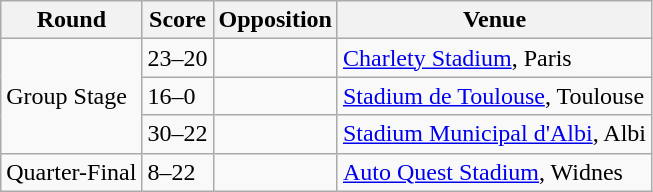<table class="wikitable">
<tr>
<th>Round</th>
<th>Score</th>
<th>Opposition</th>
<th>Venue</th>
</tr>
<tr>
<td rowspan="3">Group Stage</td>
<td>23–20</td>
<td></td>
<td><a href='#'>Charlety Stadium</a>, Paris</td>
</tr>
<tr>
<td>16–0</td>
<td></td>
<td><a href='#'>Stadium de Toulouse</a>, Toulouse</td>
</tr>
<tr>
<td>30–22</td>
<td></td>
<td><a href='#'>Stadium Municipal d'Albi</a>, Albi</td>
</tr>
<tr>
<td>Quarter-Final</td>
<td>8–22</td>
<td></td>
<td><a href='#'>Auto Quest Stadium</a>, Widnes</td>
</tr>
</table>
